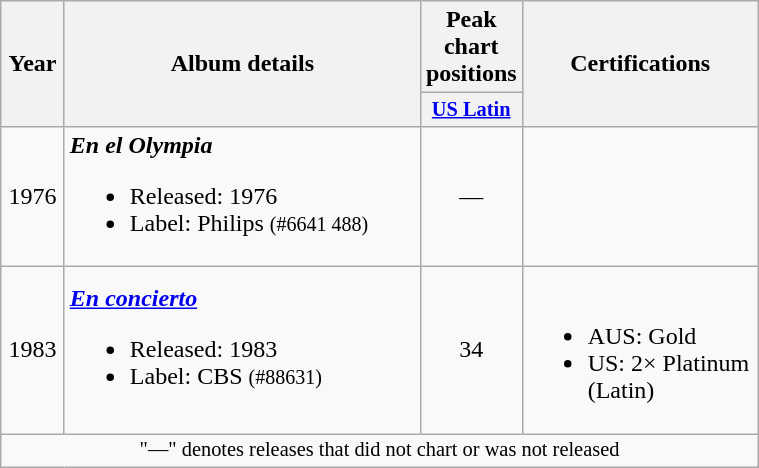<table class="wikitable" style="text-align:center;">
<tr>
<th rowspan="2" style="width:35px;">Year</th>
<th rowspan="2" style="width:230px;">Album details</th>
<th colspan="1">Peak chart positions</th>
<th rowspan="2" style="width:150px;">Certifications</th>
</tr>
<tr>
<th style="width:3em;font-size:85%;"><a href='#'>US Latin</a><br></th>
</tr>
<tr>
<td>1976</td>
<td align="left"><strong><em>En el Olympia</em></strong><br><ul><li>Released: 1976</li><li>Label: Philips <small>(#6641 488)</small></li></ul></td>
<td>—</td>
</tr>
<tr>
<td>1983</td>
<td align="left"><strong><em><a href='#'>En concierto</a></em></strong><br><ul><li>Released: 1983</li><li>Label: CBS <small>(#88631)</small></li></ul></td>
<td>34</td>
<td align=left><br><ul><li>AUS: Gold</li><li>US: 2× Platinum (Latin)</li></ul></td>
</tr>
<tr>
<td colspan="11" style="text-align:center; font-size:85%;">"—" denotes releases that did not chart or was not released</td>
</tr>
</table>
